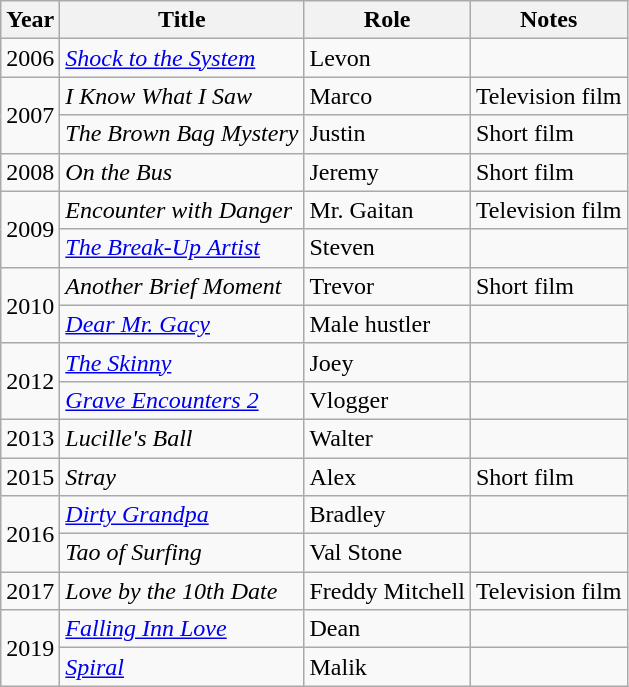<table class="wikitable sortable">
<tr>
<th>Year</th>
<th>Title</th>
<th>Role</th>
<th class="unsortable">Notes</th>
</tr>
<tr>
<td>2006</td>
<td><em><a href='#'>Shock to the System</a></em></td>
<td>Levon</td>
<td></td>
</tr>
<tr>
<td rowspan="2">2007</td>
<td><em>I Know What I Saw</em></td>
<td>Marco</td>
<td>Television film</td>
</tr>
<tr>
<td data-sort-value="Brown Bag Mystery, The"><em>The Brown Bag Mystery</em></td>
<td>Justin</td>
<td>Short film</td>
</tr>
<tr>
<td>2008</td>
<td><em>On the Bus</em></td>
<td>Jeremy</td>
<td>Short film</td>
</tr>
<tr>
<td rowspan="2">2009</td>
<td><em>Encounter with Danger</em></td>
<td>Mr. Gaitan</td>
<td>Television film</td>
</tr>
<tr>
<td data-sort-value="Break-Up Artist, The"><em><a href='#'>The Break-Up Artist</a></em></td>
<td>Steven</td>
<td></td>
</tr>
<tr>
<td rowspan="2">2010</td>
<td><em>Another Brief Moment</em></td>
<td>Trevor</td>
<td>Short film</td>
</tr>
<tr>
<td><em><a href='#'>Dear Mr. Gacy</a></em></td>
<td>Male hustler</td>
<td></td>
</tr>
<tr>
<td rowspan="2">2012</td>
<td data-sort-value="Skinny, The"><em><a href='#'>The Skinny</a></em></td>
<td>Joey</td>
<td></td>
</tr>
<tr>
<td><em><a href='#'>Grave Encounters 2</a></em></td>
<td>Vlogger</td>
<td></td>
</tr>
<tr>
<td>2013</td>
<td><em>Lucille's Ball</em></td>
<td>Walter</td>
<td></td>
</tr>
<tr>
<td>2015</td>
<td><em>Stray</em></td>
<td>Alex</td>
<td>Short film</td>
</tr>
<tr>
<td rowspan="2">2016</td>
<td><em><a href='#'>Dirty Grandpa</a></em></td>
<td>Bradley</td>
<td></td>
</tr>
<tr>
<td><em>Tao of Surfing</em></td>
<td>Val Stone</td>
<td></td>
</tr>
<tr>
<td>2017</td>
<td><em>Love by the 10th Date</em></td>
<td>Freddy Mitchell</td>
<td>Television film</td>
</tr>
<tr>
<td rowspan="2">2019</td>
<td><em><a href='#'>Falling Inn Love</a></em></td>
<td>Dean</td>
<td></td>
</tr>
<tr>
<td><em><a href='#'>Spiral</a></em></td>
<td>Malik</td>
<td></td>
</tr>
</table>
